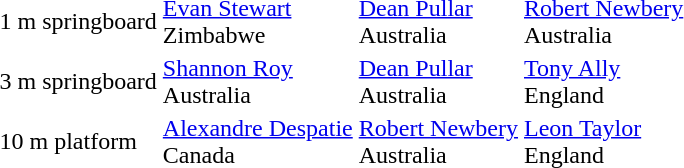<table>
<tr>
<td>1 m springboard</td>
<td><a href='#'>Evan Stewart</a><br> Zimbabwe</td>
<td><a href='#'>Dean Pullar</a><br> Australia</td>
<td><a href='#'>Robert Newbery</a><br> Australia</td>
</tr>
<tr>
<td>3 m springboard</td>
<td><a href='#'>Shannon Roy</a><br> Australia</td>
<td><a href='#'>Dean Pullar</a><br> Australia</td>
<td><a href='#'>Tony Ally</a><br>  England</td>
</tr>
<tr>
<td>10 m platform</td>
<td><a href='#'>Alexandre Despatie</a><br> Canada</td>
<td><a href='#'>Robert Newbery</a><br> Australia</td>
<td><a href='#'>Leon Taylor</a><br> England</td>
</tr>
</table>
